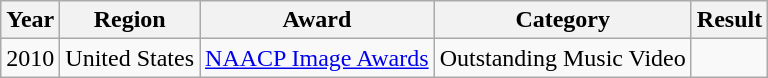<table class="wikitable">
<tr>
<th>Year</th>
<th>Region</th>
<th>Award</th>
<th>Category</th>
<th>Result</th>
</tr>
<tr>
<td>2010</td>
<td>United States</td>
<td><a href='#'>NAACP Image Awards</a></td>
<td>Outstanding Music Video</td>
<td></td>
</tr>
</table>
